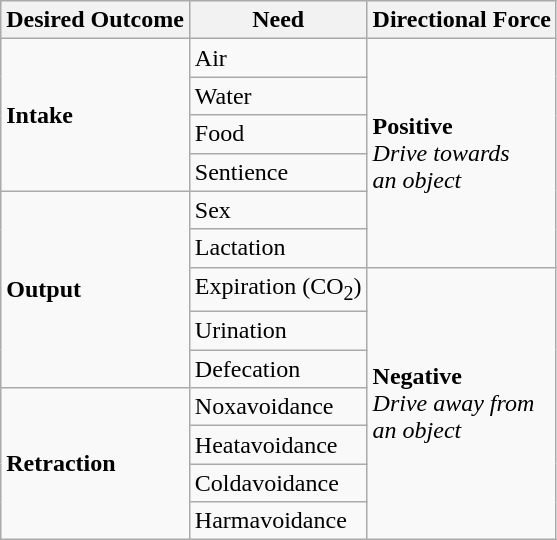<table class="wikitable">
<tr>
<th>Desired Outcome</th>
<th>Need</th>
<th>Directional Force</th>
</tr>
<tr>
<td rowspan="4"><strong>Intake</strong></td>
<td>Air</td>
<td rowspan="6"><strong>Positive</strong><br><em>Drive towards</em><br><em>an object</em></td>
</tr>
<tr>
<td>Water</td>
</tr>
<tr>
<td>Food</td>
</tr>
<tr>
<td>Sentience</td>
</tr>
<tr>
<td rowspan="5"><strong>Output</strong></td>
<td>Sex</td>
</tr>
<tr>
<td>Lactation</td>
</tr>
<tr>
<td>Expiration (CO<sub>2</sub>)</td>
<td rowspan="7"><strong>Negative</strong><br><em>Drive away from</em><br><em>an object</em></td>
</tr>
<tr>
<td>Urination</td>
</tr>
<tr>
<td>Defecation</td>
</tr>
<tr>
<td rowspan="4"><strong>Retraction</strong></td>
<td>Noxavoidance</td>
</tr>
<tr>
<td>Heatavoidance</td>
</tr>
<tr>
<td>Coldavoidance</td>
</tr>
<tr>
<td>Harmavoidance</td>
</tr>
</table>
